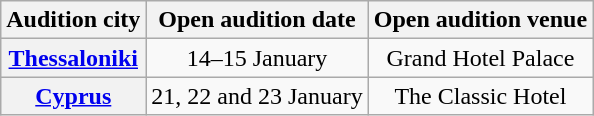<table class="wikitable plainrowheaders" style="text-align:center">
<tr>
<th scope="col">Audition city</th>
<th scope="col">Open audition date</th>
<th scope="col">Open audition venue</th>
</tr>
<tr>
<th scope="row"><a href='#'>Thessaloniki</a></th>
<td>14–15 January</td>
<td>Grand Hotel Palace</td>
</tr>
<tr>
<th scope="row"><a href='#'>Cyprus</a></th>
<td>21, 22 and 23 January</td>
<td>The Classic Hotel</td>
</tr>
</table>
